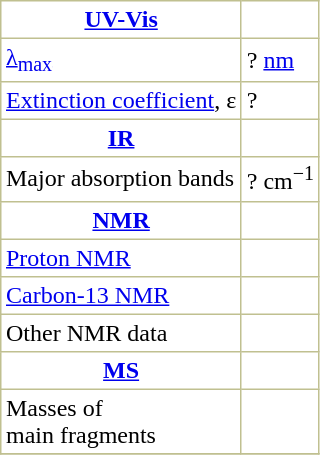<table border="1" cellspacing="0" cellpadding="3" style="margin: 0 0 0 0.5em; background: #FFFFFF; border-collapse: collapse; border-color: #C0C090;">
<tr>
<th><a href='#'>UV-Vis</a></th>
</tr>
<tr>
<td><a href='#'>λ<sub>max</sub></a></td>
<td>? <a href='#'>nm</a></td>
</tr>
<tr>
<td><a href='#'>Extinction coefficient</a>, ε</td>
<td>?</td>
</tr>
<tr>
<th><a href='#'>IR</a></th>
</tr>
<tr>
<td>Major absorption bands</td>
<td>? cm<sup>−1</sup></td>
</tr>
<tr>
<th><a href='#'>NMR</a></th>
</tr>
<tr>
<td><a href='#'>Proton NMR</a> </td>
<td> </td>
</tr>
<tr>
<td><a href='#'>Carbon-13 NMR</a> </td>
<td> </td>
</tr>
<tr>
<td>Other NMR data </td>
<td> </td>
</tr>
<tr>
<th><a href='#'>MS</a></th>
</tr>
<tr>
<td>Masses of <br>main fragments</td>
<td>  </td>
</tr>
<tr>
</tr>
</table>
